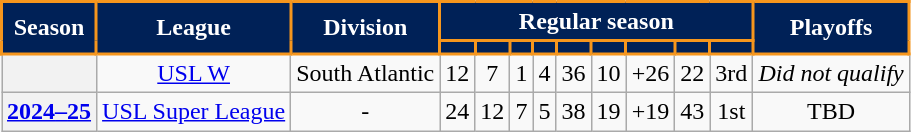<table class="wikitable" style="text-align:center;">
<tr>
<th rowspan=2 style="background-color:#002157; color:#FFFFFF; border:2px solid #F6961D;" scope="col">Season</th>
<th rowspan=2 style="background-color:#002157; color:#FFFFFF; border:2px solid #F6961D;" scope="col">League</th>
<th rowspan=2 style="background-color:#002157; color:#FFFFFF; border:2px solid #F6961D;" scope="col">Division</th>
<th colspan=9 style="background-color:#002157; color:#FFFFFF; border:2px solid #F6961D;" scope="colgroup">Regular season</th>
<th rowspan=2 style="background-color:#002157; color:#FFFFFF; border:2px solid #F6961D;" scope="col">Playoffs</th>
</tr>
<tr>
<th style="background-color:#002157; color:#FFFFFF; border:2px solid #F6961D;" scope="col"></th>
<th style="background-color:#002157; color:#FFFFFF; border:2px solid #F6961D;" scope="col"></th>
<th style="background-color:#002157; color:#FFFFFF; border:2px solid #F6961D;" scope="col"></th>
<th style="background-color:#002157; color:#FFFFFF; border:2px solid #F6961D;" scope="col"></th>
<th style="background-color:#002157; color:#FFFFFF; border:2px solid #F6961D;" scope="col"></th>
<th style="background-color:#002157; color:#FFFFFF; border:2px solid #F6961D;" scope="col"></th>
<th style="background-color:#002157; color:#FFFFFF; border:2px solid #F6961D;" scope="col"></th>
<th style="background-color:#002157; color:#FFFFFF; border:2px solid #F6961D;" scope="col"></th>
<th style="background-color:#002157; color:#FFFFFF; border:2px solid #F6961D;" scope="col"></th>
</tr>
<tr>
<th scope="row"></th>
<td><a href='#'>USL W</a></td>
<td>South Atlantic</td>
<td>12</td>
<td>7</td>
<td>1</td>
<td>4</td>
<td>36</td>
<td>10</td>
<td>+26</td>
<td>22</td>
<td>3rd</td>
<td><em>Did not qualify</em></td>
</tr>
<tr>
<th><a href='#'>2024<strong>–</strong>25</a></th>
<td><a href='#'>USL Super League</a></td>
<td>-</td>
<td>24</td>
<td>12</td>
<td>7</td>
<td>5</td>
<td>38</td>
<td>19</td>
<td>+19</td>
<td>43</td>
<td>1st</td>
<td>TBD</td>
</tr>
</table>
